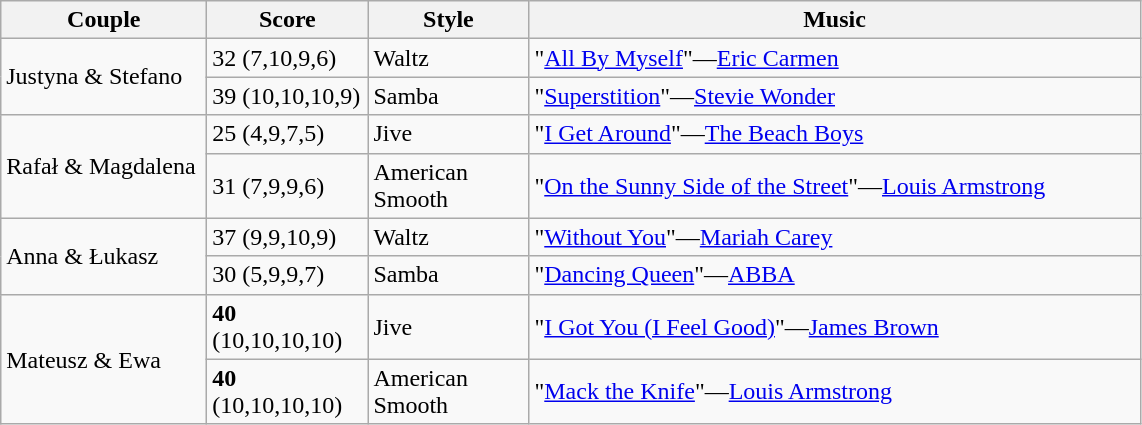<table class="wikitable">
<tr>
<th width="130">Couple</th>
<th width="100">Score</th>
<th width="100">Style</th>
<th width="400">Music</th>
</tr>
<tr>
<td rowspan="2">Justyna & Stefano</td>
<td>32 (7,10,9,6)</td>
<td>Waltz</td>
<td>"<a href='#'>All By Myself</a>"—<a href='#'>Eric Carmen</a></td>
</tr>
<tr>
<td>39 (10,10,10,9)</td>
<td>Samba</td>
<td>"<a href='#'>Superstition</a>"—<a href='#'>Stevie Wonder</a></td>
</tr>
<tr>
<td rowspan="2">Rafał & Magdalena</td>
<td>25 (4,9,7,5)</td>
<td>Jive</td>
<td>"<a href='#'>I Get Around</a>"—<a href='#'>The Beach Boys</a></td>
</tr>
<tr>
<td>31 (7,9,9,6)</td>
<td>American Smooth</td>
<td>"<a href='#'>On the Sunny Side of the Street</a>"—<a href='#'>Louis Armstrong</a></td>
</tr>
<tr>
<td rowspan="2">Anna & Łukasz</td>
<td>37 (9,9,10,9)</td>
<td>Waltz</td>
<td>"<a href='#'>Without You</a>"—<a href='#'>Mariah Carey</a></td>
</tr>
<tr>
<td>30 (5,9,9,7)</td>
<td>Samba</td>
<td>"<a href='#'>Dancing Queen</a>"—<a href='#'>ABBA</a></td>
</tr>
<tr>
<td rowspan="2">Mateusz & Ewa</td>
<td><strong>40</strong> (10,10,10,10)</td>
<td>Jive</td>
<td>"<a href='#'>I Got You (I Feel Good)</a>"—<a href='#'>James Brown</a></td>
</tr>
<tr>
<td><strong>40</strong> (10,10,10,10)</td>
<td>American Smooth</td>
<td>"<a href='#'>Mack the Knife</a>"—<a href='#'>Louis Armstrong</a></td>
</tr>
</table>
